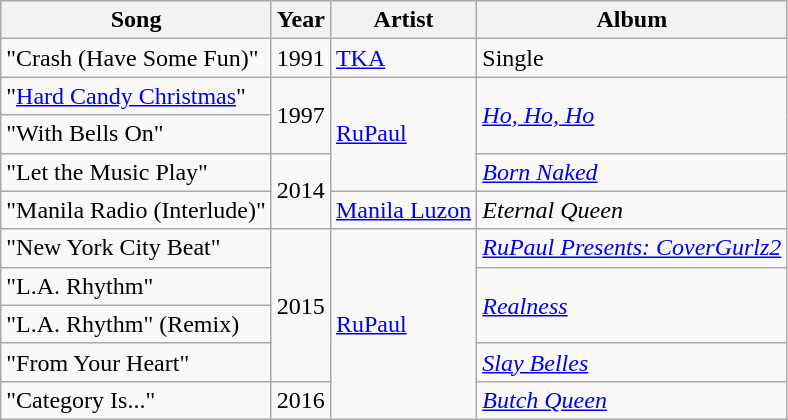<table class="wikitable sortable plainrowheaders">
<tr>
<th scope="col">Song</th>
<th scope="col">Year</th>
<th scope="col">Artist</th>
<th scope="col">Album</th>
</tr>
<tr>
<td>"Crash (Have Some Fun)"</td>
<td>1991</td>
<td><a href='#'>TKA</a></td>
<td>Single</td>
</tr>
<tr>
<td>"<a href='#'>Hard Candy Christmas</a>"</td>
<td rowspan="2">1997</td>
<td rowspan="3"><a href='#'>RuPaul</a></td>
<td rowspan="2"><em><a href='#'>Ho, Ho, Ho</a></em></td>
</tr>
<tr>
<td>"With Bells On"</td>
</tr>
<tr>
<td>"Let the Music Play"</td>
<td rowspan="2">2014</td>
<td><em><a href='#'>Born Naked</a></em></td>
</tr>
<tr>
<td>"Manila Radio (Interlude)"</td>
<td><a href='#'>Manila Luzon</a></td>
<td><em>Eternal Queen</em></td>
</tr>
<tr>
<td>"New York City Beat"</td>
<td rowspan="4">2015</td>
<td rowspan="5"><a href='#'>RuPaul</a></td>
<td><em><a href='#'>RuPaul Presents: CoverGurlz2</a></em></td>
</tr>
<tr>
<td>"L.A. Rhythm"</td>
<td rowspan="2"><em><a href='#'>Realness</a></em></td>
</tr>
<tr>
<td>"L.A. Rhythm" (Remix)</td>
</tr>
<tr>
<td>"From Your Heart"</td>
<td><em><a href='#'>Slay Belles</a></em></td>
</tr>
<tr>
<td>"Category Is..."</td>
<td>2016</td>
<td><em><a href='#'>Butch Queen</a></em></td>
</tr>
</table>
